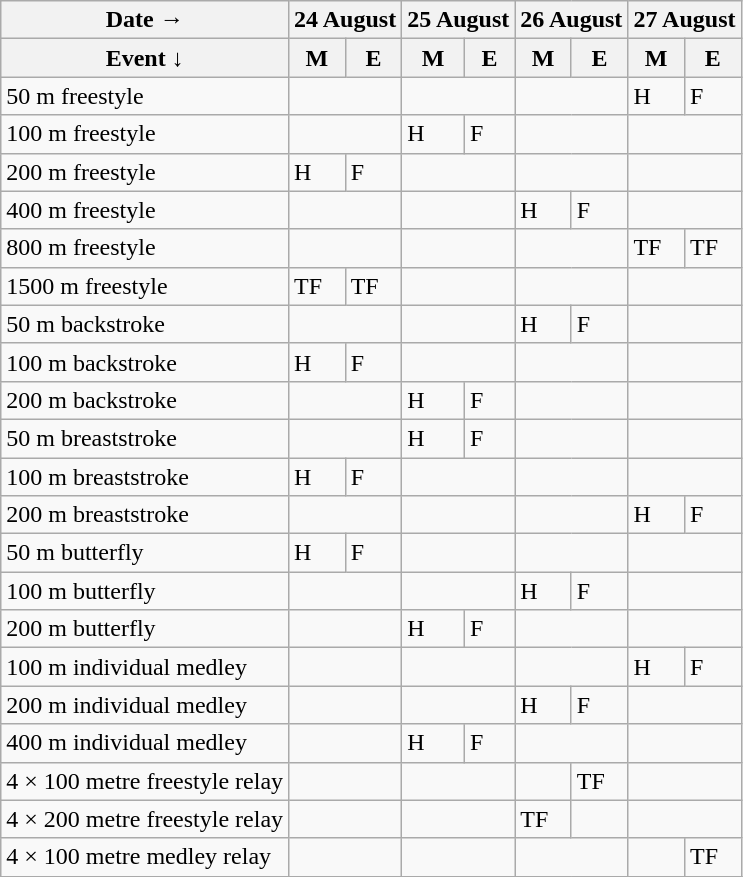<table class="wikitable swimming-schedule floatleft">
<tr>
<th>Date →</th>
<th colspan=2>24 August</th>
<th colspan=2>25 August</th>
<th colspan=2>26 August</th>
<th colspan=2>27 August</th>
</tr>
<tr>
<th>Event ↓</th>
<th>M</th>
<th>E</th>
<th>M</th>
<th>E</th>
<th>M</th>
<th>E</th>
<th>M</th>
<th>E</th>
</tr>
<tr>
<td class=event>50 m freestyle</td>
<td colspan=2></td>
<td colspan=2></td>
<td colspan=2></td>
<td class=heats>H</td>
<td class=final>F</td>
</tr>
<tr>
<td class=event>100 m freestyle</td>
<td colspan=2></td>
<td class=heats>H</td>
<td class=final>F</td>
<td colspan=2></td>
<td colspan=2></td>
</tr>
<tr>
<td class=event>200 m freestyle</td>
<td class=heats>H</td>
<td class=final>F</td>
<td colspan=2></td>
<td colspan=2></td>
<td colspan=2></td>
</tr>
<tr>
<td class=event>400 m freestyle</td>
<td colspan=2></td>
<td colspan=2></td>
<td class=heats>H</td>
<td class=final>F</td>
<td colspan=2></td>
</tr>
<tr>
<td class=event>800 m freestyle</td>
<td colspan=2></td>
<td colspan=2></td>
<td colspan=2></td>
<td class=timed-final>TF</td>
<td class=timed-final>TF</td>
</tr>
<tr>
<td class=event>1500 m freestyle</td>
<td class=timed-final>TF</td>
<td class=timed-final>TF</td>
<td colspan=2></td>
<td colspan=2></td>
<td colspan=2></td>
</tr>
<tr>
<td class=event>50 m backstroke</td>
<td colspan=2></td>
<td colspan=2></td>
<td class=heats>H</td>
<td class=final>F</td>
<td colspan=2></td>
</tr>
<tr>
<td class=event>100 m backstroke</td>
<td class=heats>H</td>
<td class=final>F</td>
<td colspan=2></td>
<td colspan=2></td>
<td colspan=2></td>
</tr>
<tr>
<td class=event>200 m backstroke</td>
<td colspan=2></td>
<td class=heats>H</td>
<td class=final>F</td>
<td colspan=2></td>
<td colspan=2></td>
</tr>
<tr>
<td class=event>50 m breaststroke</td>
<td colspan=2></td>
<td class=heats>H</td>
<td class=final>F</td>
<td colspan=2></td>
<td colspan=2></td>
</tr>
<tr>
<td class=event>100 m breaststroke</td>
<td class=heats>H</td>
<td class=final>F</td>
<td colspan=2></td>
<td colspan=2></td>
<td colspan=2></td>
</tr>
<tr>
<td class=event>200 m breaststroke</td>
<td colspan=2></td>
<td colspan=2></td>
<td colspan=2></td>
<td class=heats>H</td>
<td class=final>F</td>
</tr>
<tr>
<td class=event>50 m butterfly</td>
<td class=heats>H</td>
<td class=final>F</td>
<td colspan=2></td>
<td colspan=2></td>
<td colspan=2></td>
</tr>
<tr>
<td class=event>100 m butterfly</td>
<td colspan=2></td>
<td colspan=2></td>
<td class=heats>H</td>
<td class=final>F</td>
<td colspan=2></td>
</tr>
<tr>
<td class=event>200 m butterfly</td>
<td colspan=2></td>
<td class=heats>H</td>
<td class=final>F</td>
<td colspan=2></td>
<td colspan=2></td>
</tr>
<tr>
<td class=event>100 m individual medley</td>
<td colspan=2></td>
<td colspan=2></td>
<td colspan=2></td>
<td class=heats>H</td>
<td class=final>F</td>
</tr>
<tr>
<td class=event>200 m individual medley</td>
<td colspan=2></td>
<td colspan=2></td>
<td class=heats>H</td>
<td class=final>F</td>
<td colspan=2></td>
</tr>
<tr>
<td class=event>400 m individual medley</td>
<td colspan=2></td>
<td class=heats>H</td>
<td class=final>F</td>
<td colspan=2></td>
<td colspan=2></td>
</tr>
<tr>
<td class=event>4 × 100 metre freestyle relay</td>
<td colspan=2></td>
<td colspan=2></td>
<td></td>
<td class=timed-final>TF</td>
<td colspan=2></td>
</tr>
<tr>
<td class=event>4 × 200 metre freestyle relay</td>
<td colspan=2></td>
<td colspan=2></td>
<td class=timed-final>TF</td>
<td></td>
<td colspan=2></td>
</tr>
<tr>
<td class=event>4 × 100 metre medley relay</td>
<td colspan=2></td>
<td colspan=2></td>
<td colspan=2></td>
<td></td>
<td class=timed-final>TF</td>
</tr>
<tr>
</tr>
</table>
